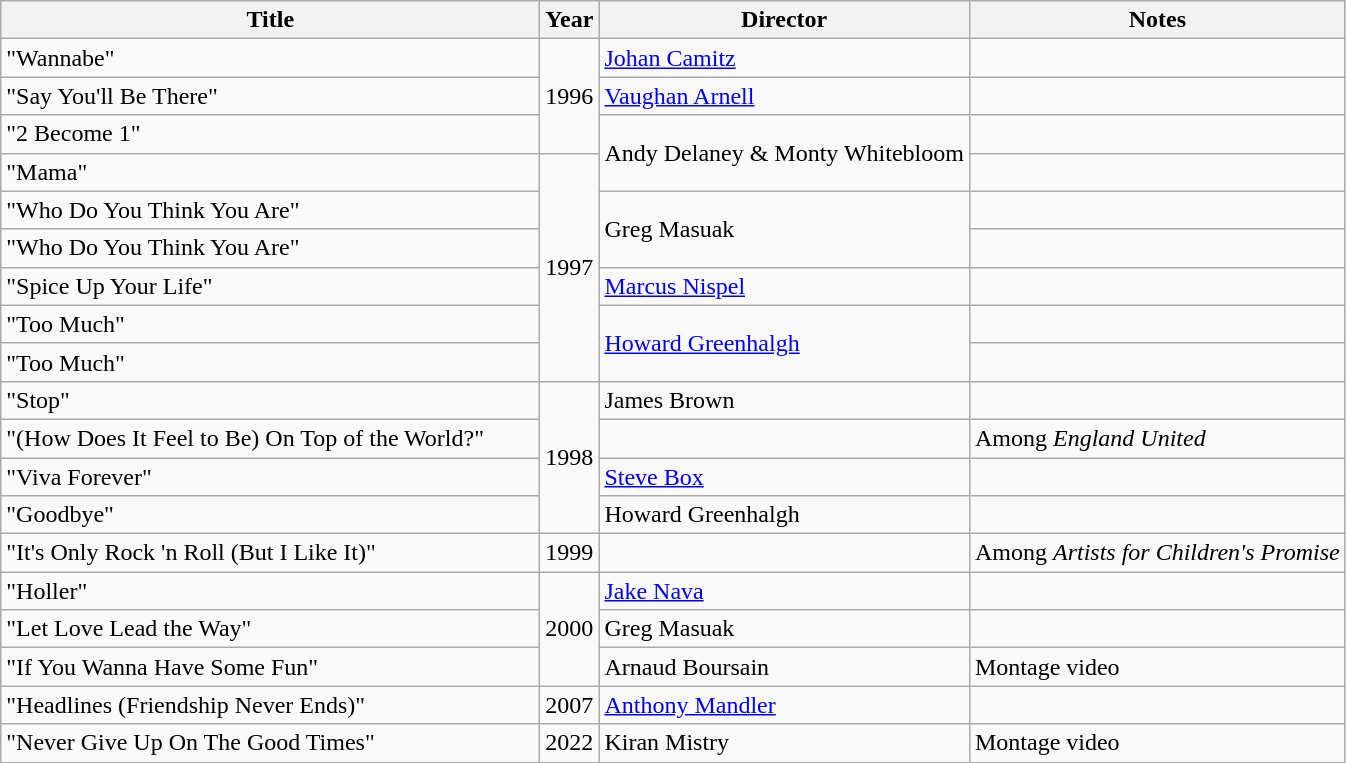<table class="wikitable">
<tr>
<th scope="col" style="width:22em;">Title</th>
<th>Year</th>
<th>Director</th>
<th>Notes</th>
</tr>
<tr>
<td scope="row">"Wannabe"</td>
<td rowspan="3">1996</td>
<td><a href='#'>Johan Camitz</a></td>
<td></td>
</tr>
<tr>
<td scope="row">"Say You'll Be There"</td>
<td><a href='#'>Vaughan Arnell</a></td>
<td></td>
</tr>
<tr>
<td scope="row">"2 Become 1"</td>
<td rowspan="2">Andy Delaney & Monty Whitebloom</td>
<td></td>
</tr>
<tr>
<td scope="row">"Mama"</td>
<td rowspan="6">1997</td>
<td></td>
</tr>
<tr>
<td scope="row">"Who Do You Think You Are"</td>
<td rowspan="2">Greg Masuak</td>
<td></td>
</tr>
<tr>
<td scope="row">"Who Do You Think You Are" </td>
<td></td>
</tr>
<tr>
<td scope="row">"Spice Up Your Life"</td>
<td><a href='#'>Marcus Nispel</a></td>
<td></td>
</tr>
<tr>
<td scope="row">"Too Much"</td>
<td rowspan="2"><a href='#'>Howard Greenhalgh</a></td>
<td></td>
</tr>
<tr>
<td scope="row">"Too Much" </td>
<td></td>
</tr>
<tr>
<td scope="row">"Stop"</td>
<td rowspan="4">1998</td>
<td>James Brown</td>
<td></td>
</tr>
<tr>
<td scope="row">"(How Does It Feel to Be) On Top of the World?"</td>
<td></td>
<td>Among <em>England United</em></td>
</tr>
<tr>
<td scope="row">"Viva Forever"</td>
<td><a href='#'>Steve Box</a></td>
<td></td>
</tr>
<tr>
<td scope="row">"Goodbye"</td>
<td>Howard Greenhalgh</td>
<td></td>
</tr>
<tr>
<td scope="row">"It's Only Rock 'n Roll (But I Like It)"</td>
<td>1999</td>
<td></td>
<td>Among <em>Artists for Children's Promise</em></td>
</tr>
<tr>
<td scope="row">"Holler"</td>
<td rowspan="3">2000</td>
<td><a href='#'>Jake Nava</a></td>
<td></td>
</tr>
<tr>
<td scope="row">"Let Love Lead the Way"</td>
<td>Greg Masuak</td>
<td></td>
</tr>
<tr>
<td scope="row">"If You Wanna Have Some Fun"</td>
<td>Arnaud Boursain</td>
<td>Montage video</td>
</tr>
<tr>
<td scope="row">"Headlines (Friendship Never Ends)"</td>
<td>2007</td>
<td><a href='#'>Anthony Mandler</a></td>
<td></td>
</tr>
<tr>
<td scope="row">"Never Give Up On The Good Times"</td>
<td>2022</td>
<td>Kiran Mistry</td>
<td>Montage video</td>
</tr>
</table>
